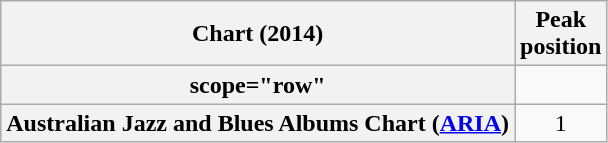<table class="wikitable plainrowheaders sortable" style="text-align:center;">
<tr>
<th scope="col">Chart (2014)</th>
<th scope="col">Peak<br>position</th>
</tr>
<tr>
<th>scope="row" </th>
</tr>
<tr>
<th scope="row">Australian Jazz and Blues Albums Chart (<a href='#'>ARIA</a>)</th>
<td style="text-align:center;">1 </td>
</tr>
</table>
